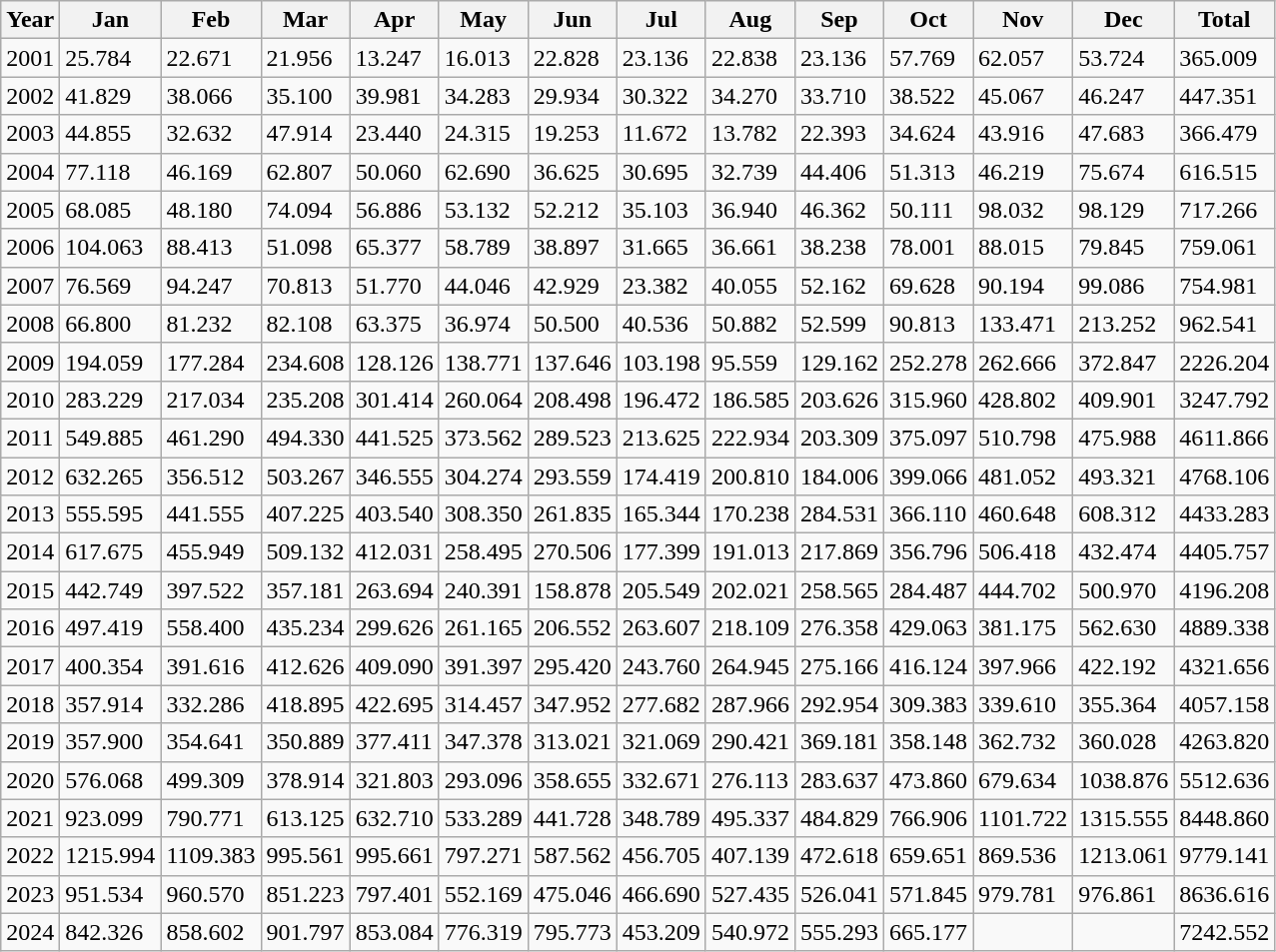<table class="wikitable sortable">
<tr>
<th>Year</th>
<th>Jan</th>
<th>Feb</th>
<th>Mar</th>
<th>Apr</th>
<th>May</th>
<th>Jun</th>
<th>Jul</th>
<th>Aug</th>
<th>Sep</th>
<th>Oct</th>
<th>Nov</th>
<th>Dec</th>
<th>Total</th>
</tr>
<tr>
<td>2001</td>
<td>25.784</td>
<td>22.671</td>
<td>21.956</td>
<td>13.247</td>
<td>16.013</td>
<td>22.828</td>
<td>23.136</td>
<td>22.838</td>
<td>23.136</td>
<td>57.769</td>
<td>62.057</td>
<td>53.724</td>
<td>365.009</td>
</tr>
<tr>
<td>2002</td>
<td>41.829</td>
<td>38.066</td>
<td>35.100</td>
<td>39.981</td>
<td>34.283</td>
<td>29.934</td>
<td>30.322</td>
<td>34.270</td>
<td>33.710</td>
<td>38.522</td>
<td>45.067</td>
<td>46.247</td>
<td>447.351</td>
</tr>
<tr>
<td>2003</td>
<td>44.855</td>
<td>32.632</td>
<td>47.914</td>
<td>23.440</td>
<td>24.315</td>
<td>19.253</td>
<td>11.672</td>
<td>13.782</td>
<td>22.393</td>
<td>34.624</td>
<td>43.916</td>
<td>47.683</td>
<td>366.479</td>
</tr>
<tr>
<td>2004</td>
<td>77.118</td>
<td>46.169</td>
<td>62.807</td>
<td>50.060</td>
<td>62.690</td>
<td>36.625</td>
<td>30.695</td>
<td>32.739</td>
<td>44.406</td>
<td>51.313</td>
<td>46.219</td>
<td>75.674</td>
<td>616.515</td>
</tr>
<tr>
<td>2005</td>
<td>68.085</td>
<td>48.180</td>
<td>74.094</td>
<td>56.886</td>
<td>53.132</td>
<td>52.212</td>
<td>35.103</td>
<td>36.940</td>
<td>46.362</td>
<td>50.111</td>
<td>98.032</td>
<td>98.129</td>
<td>717.266</td>
</tr>
<tr>
<td>2006</td>
<td>104.063</td>
<td>88.413</td>
<td>51.098</td>
<td>65.377</td>
<td>58.789</td>
<td>38.897</td>
<td>31.665</td>
<td>36.661</td>
<td>38.238</td>
<td>78.001</td>
<td>88.015</td>
<td>79.845</td>
<td>759.061</td>
</tr>
<tr>
<td>2007</td>
<td>76.569</td>
<td>94.247</td>
<td>70.813</td>
<td>51.770</td>
<td>44.046</td>
<td>42.929</td>
<td>23.382</td>
<td>40.055</td>
<td>52.162</td>
<td>69.628</td>
<td>90.194</td>
<td>99.086</td>
<td>754.981</td>
</tr>
<tr>
<td>2008</td>
<td>66.800</td>
<td>81.232</td>
<td>82.108</td>
<td>63.375</td>
<td>36.974</td>
<td>50.500</td>
<td>40.536</td>
<td>50.882</td>
<td>52.599</td>
<td>90.813</td>
<td>133.471</td>
<td>213.252</td>
<td>962.541</td>
</tr>
<tr>
<td>2009</td>
<td>194.059</td>
<td>177.284</td>
<td>234.608</td>
<td>128.126</td>
<td>138.771</td>
<td>137.646</td>
<td>103.198</td>
<td>95.559</td>
<td>129.162</td>
<td>252.278</td>
<td>262.666</td>
<td>372.847</td>
<td>2226.204</td>
</tr>
<tr>
<td>2010</td>
<td>283.229</td>
<td>217.034</td>
<td>235.208</td>
<td>301.414</td>
<td>260.064</td>
<td>208.498</td>
<td>196.472</td>
<td>186.585</td>
<td>203.626</td>
<td>315.960</td>
<td>428.802</td>
<td>409.901</td>
<td>3247.792</td>
</tr>
<tr>
<td>2011</td>
<td>549.885</td>
<td>461.290</td>
<td>494.330</td>
<td>441.525</td>
<td>373.562</td>
<td>289.523</td>
<td>213.625</td>
<td>222.934</td>
<td>203.309</td>
<td>375.097</td>
<td>510.798</td>
<td>475.988</td>
<td>4611.866</td>
</tr>
<tr>
<td>2012</td>
<td>632.265</td>
<td>356.512</td>
<td>503.267</td>
<td>346.555</td>
<td>304.274</td>
<td>293.559</td>
<td>174.419</td>
<td>200.810</td>
<td>184.006</td>
<td>399.066</td>
<td>481.052</td>
<td>493.321</td>
<td>4768.106</td>
</tr>
<tr>
<td>2013</td>
<td>555.595</td>
<td>441.555</td>
<td>407.225</td>
<td>403.540</td>
<td>308.350</td>
<td>261.835</td>
<td>165.344</td>
<td>170.238</td>
<td>284.531</td>
<td>366.110</td>
<td>460.648</td>
<td>608.312</td>
<td>4433.283</td>
</tr>
<tr>
<td>2014</td>
<td>617.675</td>
<td>455.949</td>
<td>509.132</td>
<td>412.031</td>
<td>258.495</td>
<td>270.506</td>
<td>177.399</td>
<td>191.013</td>
<td>217.869</td>
<td>356.796</td>
<td>506.418</td>
<td>432.474</td>
<td>4405.757</td>
</tr>
<tr>
<td>2015</td>
<td>442.749</td>
<td>397.522</td>
<td>357.181</td>
<td>263.694</td>
<td>240.391</td>
<td>158.878</td>
<td>205.549</td>
<td>202.021</td>
<td>258.565</td>
<td>284.487</td>
<td>444.702</td>
<td>500.970</td>
<td>4196.208</td>
</tr>
<tr>
<td>2016</td>
<td>497.419</td>
<td>558.400</td>
<td>435.234</td>
<td>299.626</td>
<td>261.165</td>
<td>206.552</td>
<td>263.607</td>
<td>218.109</td>
<td>276.358</td>
<td>429.063</td>
<td>381.175</td>
<td>562.630</td>
<td>4889.338</td>
</tr>
<tr>
<td>2017</td>
<td>400.354</td>
<td>391.616</td>
<td>412.626</td>
<td>409.090</td>
<td>391.397</td>
<td>295.420</td>
<td>243.760</td>
<td>264.945</td>
<td>275.166</td>
<td>416.124</td>
<td>397.966</td>
<td>422.192</td>
<td>4321.656</td>
</tr>
<tr>
<td>2018</td>
<td>357.914</td>
<td>332.286</td>
<td>418.895</td>
<td>422.695</td>
<td>314.457</td>
<td>347.952</td>
<td>277.682</td>
<td>287.966</td>
<td>292.954</td>
<td>309.383</td>
<td>339.610</td>
<td>355.364</td>
<td>4057.158</td>
</tr>
<tr>
<td>2019</td>
<td>357.900</td>
<td>354.641</td>
<td>350.889</td>
<td>377.411</td>
<td>347.378</td>
<td>313.021</td>
<td>321.069</td>
<td>290.421</td>
<td>369.181</td>
<td>358.148</td>
<td>362.732</td>
<td>360.028</td>
<td>4263.820</td>
</tr>
<tr>
<td>2020</td>
<td>576.068</td>
<td>499.309</td>
<td>378.914</td>
<td>321.803</td>
<td>293.096</td>
<td>358.655</td>
<td>332.671</td>
<td>276.113</td>
<td>283.637</td>
<td>473.860</td>
<td>679.634</td>
<td>1038.876</td>
<td>5512.636</td>
</tr>
<tr>
<td>2021</td>
<td>923.099</td>
<td>790.771</td>
<td>613.125</td>
<td>632.710</td>
<td>533.289</td>
<td>441.728</td>
<td>348.789</td>
<td>495.337</td>
<td>484.829</td>
<td>766.906</td>
<td>1101.722</td>
<td>1315.555</td>
<td>8448.860</td>
</tr>
<tr>
<td>2022</td>
<td>1215.994</td>
<td>1109.383</td>
<td>995.561</td>
<td>995.661</td>
<td>797.271</td>
<td>587.562</td>
<td>456.705</td>
<td>407.139</td>
<td>472.618</td>
<td>659.651</td>
<td>869.536</td>
<td>1213.061</td>
<td>9779.141</td>
</tr>
<tr>
<td>2023</td>
<td>951.534</td>
<td>960.570</td>
<td>851.223</td>
<td>797.401</td>
<td>552.169</td>
<td>475.046</td>
<td>466.690</td>
<td>527.435</td>
<td>526.041</td>
<td>571.845</td>
<td>979.781</td>
<td>976.861</td>
<td>8636.616</td>
</tr>
<tr>
<td>2024</td>
<td>842.326</td>
<td>858.602</td>
<td>901.797</td>
<td>853.084</td>
<td>776.319</td>
<td>795.773</td>
<td>453.209</td>
<td>540.972</td>
<td>555.293</td>
<td>665.177</td>
<td></td>
<td></td>
<td>7242.552</td>
</tr>
</table>
